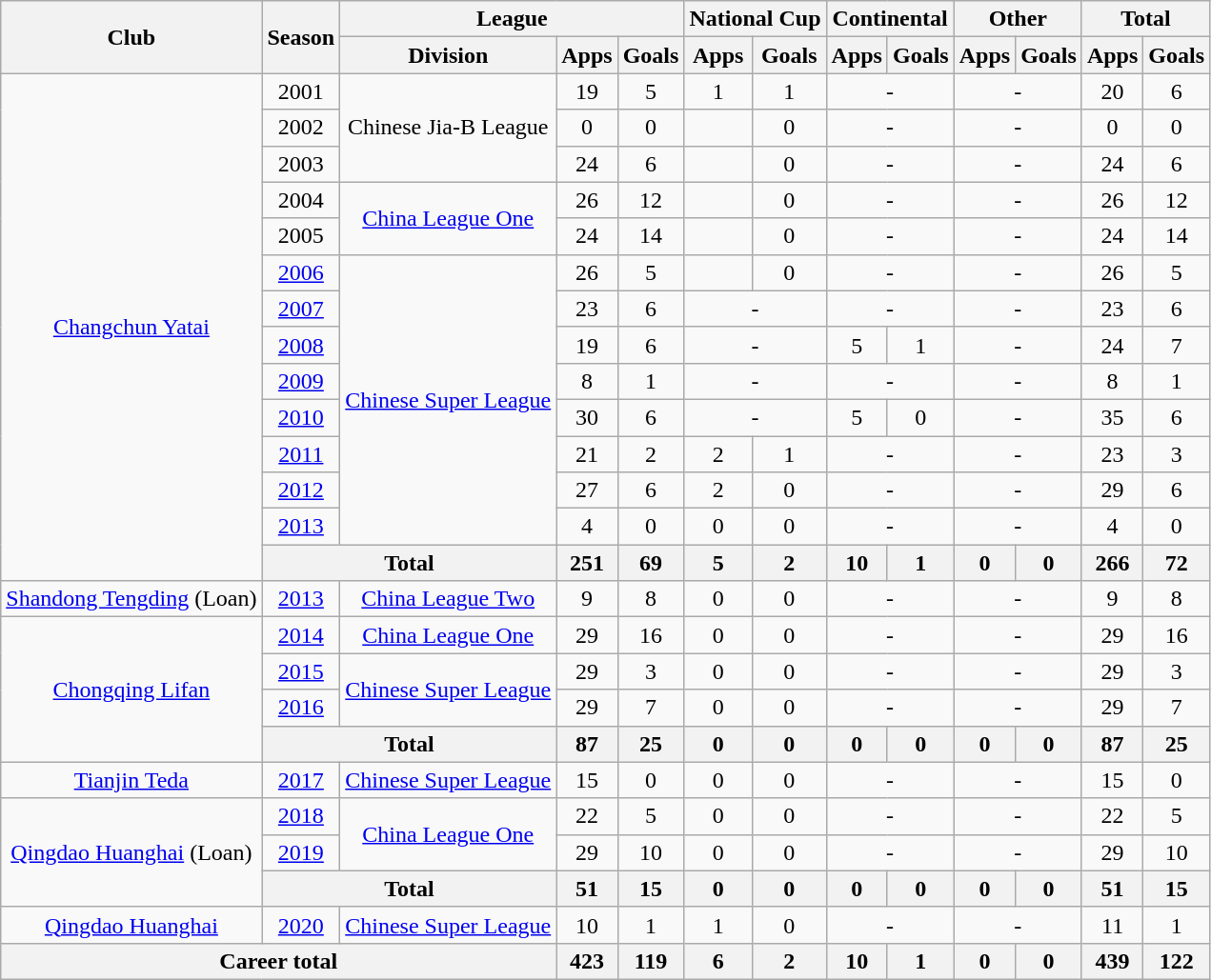<table class="wikitable" style="text-align: center">
<tr>
<th rowspan="2">Club</th>
<th rowspan="2">Season</th>
<th colspan="3">League</th>
<th colspan="2">National Cup</th>
<th colspan="2">Continental</th>
<th colspan="2">Other</th>
<th colspan="2">Total</th>
</tr>
<tr>
<th>Division</th>
<th>Apps</th>
<th>Goals</th>
<th>Apps</th>
<th>Goals</th>
<th>Apps</th>
<th>Goals</th>
<th>Apps</th>
<th>Goals</th>
<th>Apps</th>
<th>Goals</th>
</tr>
<tr>
<td rowspan="14"><a href='#'>Changchun Yatai</a></td>
<td>2001</td>
<td rowspan="3">Chinese Jia-B League</td>
<td>19</td>
<td>5</td>
<td>1</td>
<td>1</td>
<td colspan="2">-</td>
<td colspan="2">-</td>
<td>20</td>
<td>6</td>
</tr>
<tr>
<td>2002</td>
<td>0</td>
<td>0</td>
<td></td>
<td>0</td>
<td colspan="2">-</td>
<td colspan="2">-</td>
<td>0</td>
<td>0</td>
</tr>
<tr>
<td>2003</td>
<td>24</td>
<td>6</td>
<td></td>
<td>0</td>
<td colspan="2">-</td>
<td colspan="2">-</td>
<td>24</td>
<td>6</td>
</tr>
<tr>
<td>2004</td>
<td rowspan="2"><a href='#'>China League One</a></td>
<td>26</td>
<td>12</td>
<td></td>
<td>0</td>
<td colspan="2">-</td>
<td colspan="2">-</td>
<td>26</td>
<td>12</td>
</tr>
<tr>
<td>2005</td>
<td>24</td>
<td>14</td>
<td></td>
<td>0</td>
<td colspan="2">-</td>
<td colspan="2">-</td>
<td>24</td>
<td>14</td>
</tr>
<tr>
<td><a href='#'>2006</a></td>
<td rowspan="8"><a href='#'>Chinese Super League</a></td>
<td>26</td>
<td>5</td>
<td></td>
<td>0</td>
<td colspan="2">-</td>
<td colspan="2">-</td>
<td>26</td>
<td>5</td>
</tr>
<tr>
<td><a href='#'>2007</a></td>
<td>23</td>
<td>6</td>
<td colspan="2">-</td>
<td colspan="2">-</td>
<td colspan="2">-</td>
<td>23</td>
<td>6</td>
</tr>
<tr>
<td><a href='#'>2008</a></td>
<td>19</td>
<td>6</td>
<td colspan="2">-</td>
<td>5</td>
<td>1</td>
<td colspan="2">-</td>
<td>24</td>
<td>7</td>
</tr>
<tr>
<td><a href='#'>2009</a></td>
<td>8</td>
<td>1</td>
<td colspan="2">-</td>
<td colspan="2">-</td>
<td colspan="2">-</td>
<td>8</td>
<td>1</td>
</tr>
<tr>
<td><a href='#'>2010</a></td>
<td>30</td>
<td>6</td>
<td colspan="2">-</td>
<td>5</td>
<td>0</td>
<td colspan="2">-</td>
<td>35</td>
<td>6</td>
</tr>
<tr>
<td><a href='#'>2011</a></td>
<td>21</td>
<td>2</td>
<td>2</td>
<td>1</td>
<td colspan="2">-</td>
<td colspan="2">-</td>
<td>23</td>
<td>3</td>
</tr>
<tr>
<td><a href='#'>2012</a></td>
<td>27</td>
<td>6</td>
<td>2</td>
<td>0</td>
<td colspan="2">-</td>
<td colspan="2">-</td>
<td>29</td>
<td>6</td>
</tr>
<tr>
<td><a href='#'>2013</a></td>
<td>4</td>
<td>0</td>
<td>0</td>
<td>0</td>
<td colspan="2">-</td>
<td colspan="2">-</td>
<td>4</td>
<td>0</td>
</tr>
<tr>
<th colspan=2>Total</th>
<th>251</th>
<th>69</th>
<th>5</th>
<th>2</th>
<th>10</th>
<th>1</th>
<th>0</th>
<th>0</th>
<th>266</th>
<th>72</th>
</tr>
<tr>
<td><a href='#'>Shandong Tengding</a> (Loan)</td>
<td><a href='#'>2013</a></td>
<td><a href='#'>China League Two</a></td>
<td>9</td>
<td>8</td>
<td>0</td>
<td>0</td>
<td colspan="2">-</td>
<td colspan="2">-</td>
<td>9</td>
<td>8</td>
</tr>
<tr>
<td rowspan="4"><a href='#'>Chongqing Lifan</a></td>
<td><a href='#'>2014</a></td>
<td><a href='#'>China League One</a></td>
<td>29</td>
<td>16</td>
<td>0</td>
<td>0</td>
<td colspan="2">-</td>
<td colspan="2">-</td>
<td>29</td>
<td>16</td>
</tr>
<tr>
<td><a href='#'>2015</a></td>
<td rowspan="2"><a href='#'>Chinese Super League</a></td>
<td>29</td>
<td>3</td>
<td>0</td>
<td>0</td>
<td colspan="2">-</td>
<td colspan="2">-</td>
<td>29</td>
<td>3</td>
</tr>
<tr>
<td><a href='#'>2016</a></td>
<td>29</td>
<td>7</td>
<td>0</td>
<td>0</td>
<td colspan="2">-</td>
<td colspan="2">-</td>
<td>29</td>
<td>7</td>
</tr>
<tr>
<th colspan=2>Total</th>
<th>87</th>
<th>25</th>
<th>0</th>
<th>0</th>
<th>0</th>
<th>0</th>
<th>0</th>
<th>0</th>
<th>87</th>
<th>25</th>
</tr>
<tr>
<td><a href='#'>Tianjin Teda</a></td>
<td><a href='#'>2017</a></td>
<td><a href='#'>Chinese Super League</a></td>
<td>15</td>
<td>0</td>
<td>0</td>
<td>0</td>
<td colspan="2">-</td>
<td colspan="2">-</td>
<td>15</td>
<td>0</td>
</tr>
<tr>
<td rowspan=3><a href='#'>Qingdao Huanghai</a> (Loan)</td>
<td><a href='#'>2018</a></td>
<td rowspan="2"><a href='#'>China League One</a></td>
<td>22</td>
<td>5</td>
<td>0</td>
<td>0</td>
<td colspan="2">-</td>
<td colspan="2">-</td>
<td>22</td>
<td>5</td>
</tr>
<tr>
<td><a href='#'>2019</a></td>
<td>29</td>
<td>10</td>
<td>0</td>
<td>0</td>
<td colspan="2">-</td>
<td colspan="2">-</td>
<td>29</td>
<td>10</td>
</tr>
<tr>
<th colspan=2>Total</th>
<th>51</th>
<th>15</th>
<th>0</th>
<th>0</th>
<th>0</th>
<th>0</th>
<th>0</th>
<th>0</th>
<th>51</th>
<th>15</th>
</tr>
<tr>
<td><a href='#'>Qingdao Huanghai</a></td>
<td><a href='#'>2020</a></td>
<td><a href='#'>Chinese Super League</a></td>
<td>10</td>
<td>1</td>
<td>1</td>
<td>0</td>
<td colspan="2">-</td>
<td colspan="2">-</td>
<td>11</td>
<td>1</td>
</tr>
<tr>
<th colspan="3">Career total</th>
<th>423</th>
<th>119</th>
<th>6</th>
<th>2</th>
<th>10</th>
<th>1</th>
<th>0</th>
<th>0</th>
<th>439</th>
<th>122</th>
</tr>
</table>
